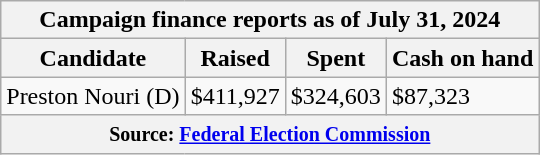<table class="wikitable sortable">
<tr>
<th colspan=4>Campaign finance reports as of July 31, 2024</th>
</tr>
<tr style="text-align:center;">
<th>Candidate</th>
<th>Raised</th>
<th>Spent</th>
<th>Cash on hand</th>
</tr>
<tr>
<td>Preston Nouri (D)</td>
<td>$411,927</td>
<td>$324,603</td>
<td>$87,323</td>
</tr>
<tr>
<th colspan="4"><small>Source: <a href='#'>Federal Election Commission</a></small></th>
</tr>
</table>
